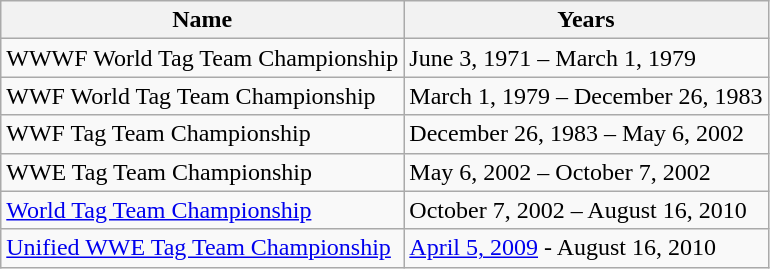<table class="wikitable">
<tr>
<th>Name</th>
<th>Years</th>
</tr>
<tr>
<td>WWWF World Tag Team Championship</td>
<td>June 3, 1971 – March 1, 1979</td>
</tr>
<tr>
<td>WWF World Tag Team Championship</td>
<td>March 1, 1979 – December 26, 1983</td>
</tr>
<tr>
<td>WWF Tag Team Championship</td>
<td>December 26, 1983 – May 6, 2002</td>
</tr>
<tr>
<td>WWE Tag Team Championship</td>
<td>May 6, 2002 – October 7, 2002</td>
</tr>
<tr>
<td><a href='#'>World Tag Team Championship</a></td>
<td>October 7, 2002 – August 16, 2010</td>
</tr>
<tr>
<td><a href='#'>Unified WWE Tag Team Championship</a></td>
<td><a href='#'>April 5, 2009</a> - August 16, 2010</td>
</tr>
</table>
